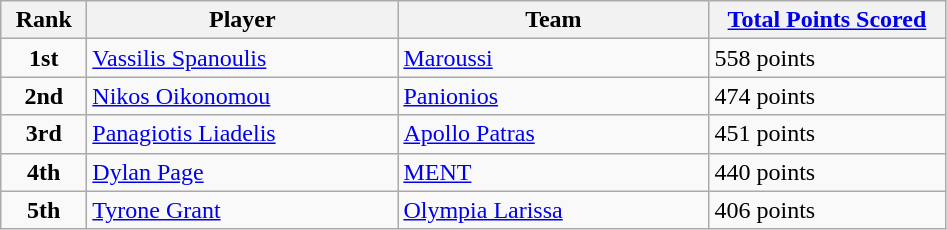<table class="wikitable sortable">
<tr>
<th style="width:50px;">Rank</th>
<th style="width:200px;">Player</th>
<th style="width:200px;">Team</th>
<th style="width:150px;"><a href='#'>Total Points Scored</a></th>
</tr>
<tr>
<td style="text-align:center;"><strong>1st</strong></td>
<td> <a href='#'>Vassilis Spanoulis</a></td>
<td><a href='#'>Maroussi</a></td>
<td>558 points</td>
</tr>
<tr>
<td style="text-align:center;"><strong>2nd</strong></td>
<td> <a href='#'>Nikos Oikonomou</a></td>
<td><a href='#'>Panionios</a></td>
<td>474 points</td>
</tr>
<tr>
<td style="text-align:center;"><strong>3rd</strong></td>
<td> <a href='#'>Panagiotis Liadelis</a></td>
<td><a href='#'>Apollo Patras</a></td>
<td>451 points</td>
</tr>
<tr>
<td style="text-align:center;"><strong>4th</strong></td>
<td> <a href='#'>Dylan Page</a></td>
<td><a href='#'>MENT</a></td>
<td>440 points</td>
</tr>
<tr>
<td style="text-align:center;"><strong>5th</strong></td>
<td> <a href='#'>Tyrone Grant</a></td>
<td><a href='#'>Olympia Larissa</a></td>
<td>406 points</td>
</tr>
</table>
